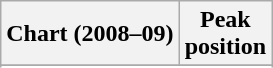<table class="wikitable sortable plainrowheaders" style="text-align:center">
<tr>
<th scope="col">Chart (2008–09)</th>
<th scope="col">Peak<br>position</th>
</tr>
<tr>
</tr>
<tr>
</tr>
<tr>
</tr>
<tr>
</tr>
<tr>
</tr>
</table>
